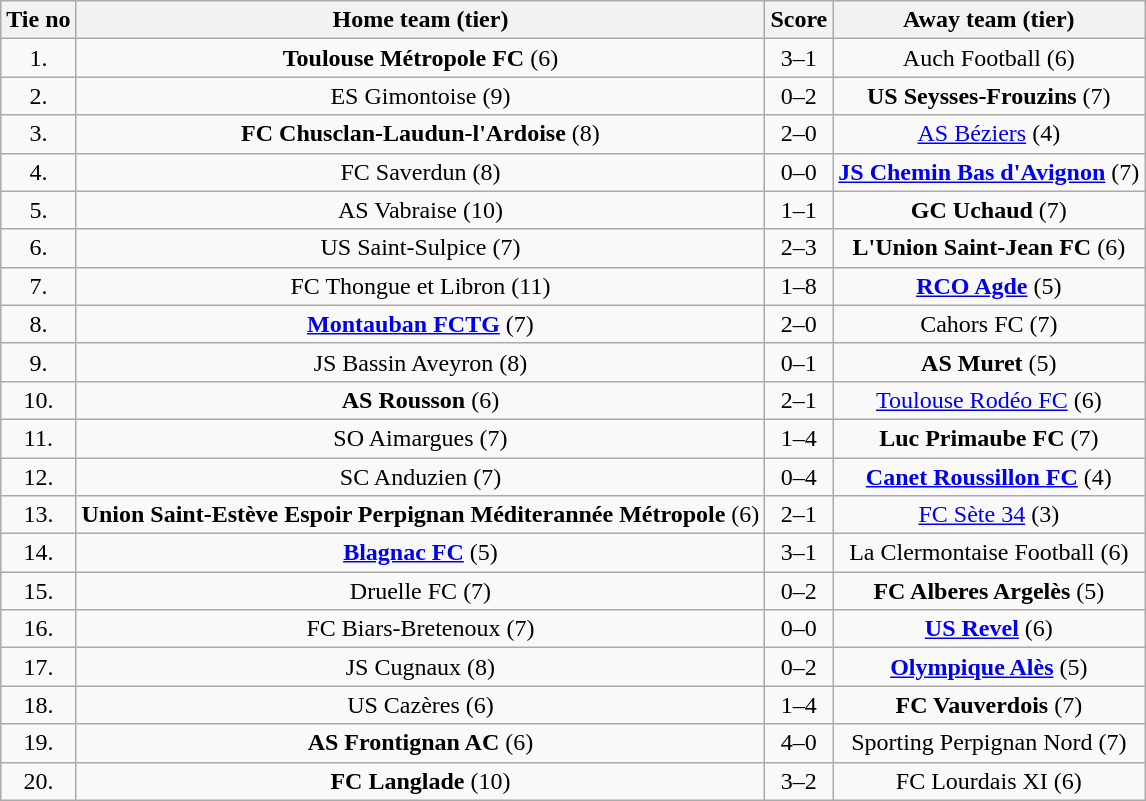<table class="wikitable" style="text-align: center">
<tr>
<th>Tie no</th>
<th>Home team (tier)</th>
<th>Score</th>
<th>Away team (tier)</th>
</tr>
<tr>
<td>1.</td>
<td><strong>Toulouse Métropole FC</strong> (6)</td>
<td>3–1</td>
<td>Auch Football (6)</td>
</tr>
<tr>
<td>2.</td>
<td>ES Gimontoise (9)</td>
<td>0–2</td>
<td><strong>US Seysses-Frouzins</strong> (7)</td>
</tr>
<tr>
<td>3.</td>
<td><strong>FC Chusclan-Laudun-l'Ardoise</strong> (8)</td>
<td>2–0</td>
<td><a href='#'>AS Béziers</a> (4)</td>
</tr>
<tr>
<td>4.</td>
<td>FC Saverdun (8)</td>
<td>0–0 </td>
<td><strong><a href='#'>JS Chemin Bas d'Avignon</a></strong> (7)</td>
</tr>
<tr>
<td>5.</td>
<td>AS Vabraise (10)</td>
<td>1–1 </td>
<td><strong>GC Uchaud</strong> (7)</td>
</tr>
<tr>
<td>6.</td>
<td>US Saint-Sulpice (7)</td>
<td>2–3</td>
<td><strong>L'Union Saint-Jean FC</strong> (6)</td>
</tr>
<tr>
<td>7.</td>
<td>FC Thongue et Libron (11)</td>
<td>1–8</td>
<td><strong><a href='#'>RCO Agde</a></strong> (5)</td>
</tr>
<tr>
<td>8.</td>
<td><strong><a href='#'>Montauban FCTG</a></strong> (7)</td>
<td>2–0</td>
<td>Cahors FC (7)</td>
</tr>
<tr>
<td>9.</td>
<td>JS Bassin Aveyron (8)</td>
<td>0–1</td>
<td><strong>AS Muret</strong> (5)</td>
</tr>
<tr>
<td>10.</td>
<td><strong>AS Rousson</strong> (6)</td>
<td>2–1</td>
<td><a href='#'>Toulouse Rodéo FC</a> (6)</td>
</tr>
<tr>
<td>11.</td>
<td>SO Aimargues (7)</td>
<td>1–4</td>
<td><strong>Luc Primaube FC</strong> (7)</td>
</tr>
<tr>
<td>12.</td>
<td>SC Anduzien (7)</td>
<td>0–4</td>
<td><strong><a href='#'>Canet Roussillon FC</a></strong> (4)</td>
</tr>
<tr>
<td>13.</td>
<td><strong>Union Saint-Estève Espoir Perpignan Méditerannée Métropole</strong> (6)</td>
<td>2–1</td>
<td><a href='#'>FC Sète 34</a> (3)</td>
</tr>
<tr>
<td>14.</td>
<td><strong><a href='#'>Blagnac FC</a></strong> (5)</td>
<td>3–1</td>
<td>La Clermontaise Football (6)</td>
</tr>
<tr>
<td>15.</td>
<td>Druelle FC (7)</td>
<td>0–2</td>
<td><strong>FC Alberes Argelès</strong> (5)</td>
</tr>
<tr>
<td>16.</td>
<td>FC Biars-Bretenoux (7)</td>
<td>0–0 </td>
<td><strong><a href='#'>US Revel</a></strong> (6)</td>
</tr>
<tr>
<td>17.</td>
<td>JS Cugnaux (8)</td>
<td>0–2</td>
<td><strong><a href='#'>Olympique Alès</a></strong> (5)</td>
</tr>
<tr>
<td>18.</td>
<td>US Cazères (6)</td>
<td>1–4</td>
<td><strong>FC Vauverdois</strong> (7)</td>
</tr>
<tr>
<td>19.</td>
<td><strong>AS Frontignan AC</strong> (6)</td>
<td>4–0</td>
<td>Sporting Perpignan Nord (7)</td>
</tr>
<tr>
<td>20.</td>
<td><strong>FC Langlade</strong> (10)</td>
<td>3–2</td>
<td>FC Lourdais XI (6)</td>
</tr>
</table>
